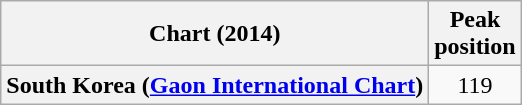<table class="wikitable plainrowheaders">
<tr>
<th scope="col">Chart (2014)</th>
<th scope="col">Peak<br>position</th>
</tr>
<tr>
<th scope="row">South Korea (<a href='#'>Gaon International Chart</a>)</th>
<td align=center>119</td>
</tr>
</table>
